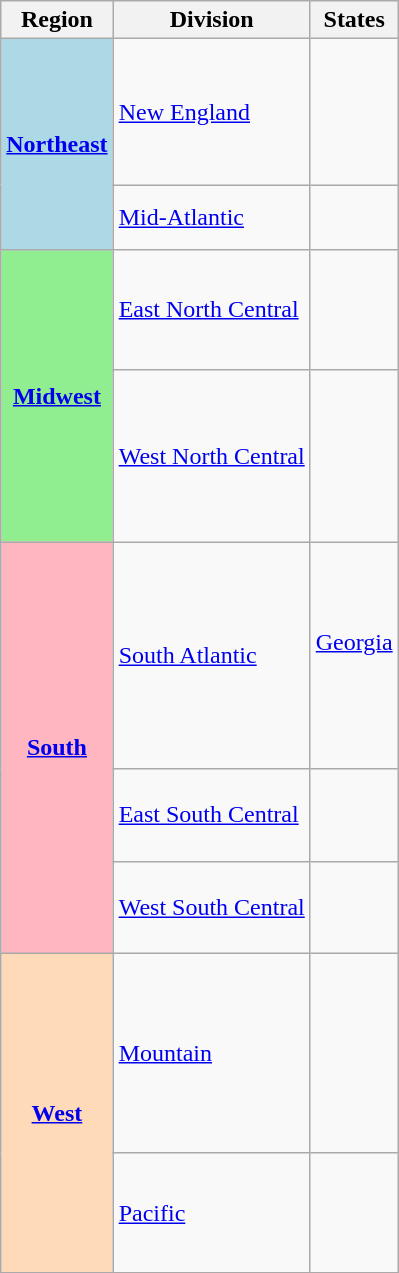<table class="wikitable" style="text-align:left;">
<tr>
<th>Region</th>
<th>Division</th>
<th>States</th>
</tr>
<tr>
<th rowspan="2" style="background:#ADD8E6;"><a href='#'>Northeast</a></th>
<td><a href='#'>New England</a></td>
<td><br><br><br><br><br></td>
</tr>
<tr>
<td><a href='#'>Mid-Atlantic</a></td>
<td><br><br></td>
</tr>
<tr>
<th rowspan="2" style="background:#90EE90;"><a href='#'>Midwest</a></th>
<td><a href='#'>East North Central</a></td>
<td><br><br><br><br></td>
</tr>
<tr>
<td><a href='#'>West North Central</a></td>
<td><br><br><br><br><br><br></td>
</tr>
<tr>
<th rowspan="3" style="background:#FFB6C1;"><a href='#'>South</a></th>
<td><a href='#'>South Atlantic</a></td>
<td><br><br><br> <a href='#'>Georgia</a><br><br><br><br><br></td>
</tr>
<tr>
<td><a href='#'>East South Central</a></td>
<td><br><br><br></td>
</tr>
<tr>
<td><a href='#'>West South Central</a></td>
<td><br><br><br></td>
</tr>
<tr>
<th rowspan="2" style="background:#FFDAB9;"><a href='#'>West</a></th>
<td><a href='#'>Mountain</a></td>
<td><br><br><br><br><br><br><br></td>
</tr>
<tr>
<td><a href='#'>Pacific</a></td>
<td><br><br><br><br></td>
</tr>
<tr>
</tr>
</table>
